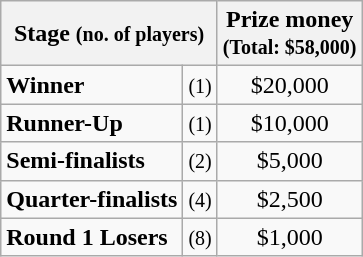<table class="wikitable">
<tr>
<th colspan=2>Stage <small>(no. of players)</small></th>
<th>Prize money<br><small>(Total: $58,000)</small></th>
</tr>
<tr>
<td><strong>Winner</strong></td>
<td align=center><small>(1)</small></td>
<td align=center>$20,000</td>
</tr>
<tr>
<td><strong>Runner-Up</strong></td>
<td align=center><small>(1)</small></td>
<td align=center>$10,000</td>
</tr>
<tr>
<td><strong>Semi-finalists</strong></td>
<td align=center><small>(2)</small></td>
<td align=center>$5,000</td>
</tr>
<tr>
<td><strong>Quarter-finalists</strong></td>
<td align=center><small>(4)</small></td>
<td align=center>$2,500</td>
</tr>
<tr>
<td><strong>Round 1 Losers</strong></td>
<td align=center><small>(8)</small></td>
<td align=center>$1,000</td>
</tr>
</table>
